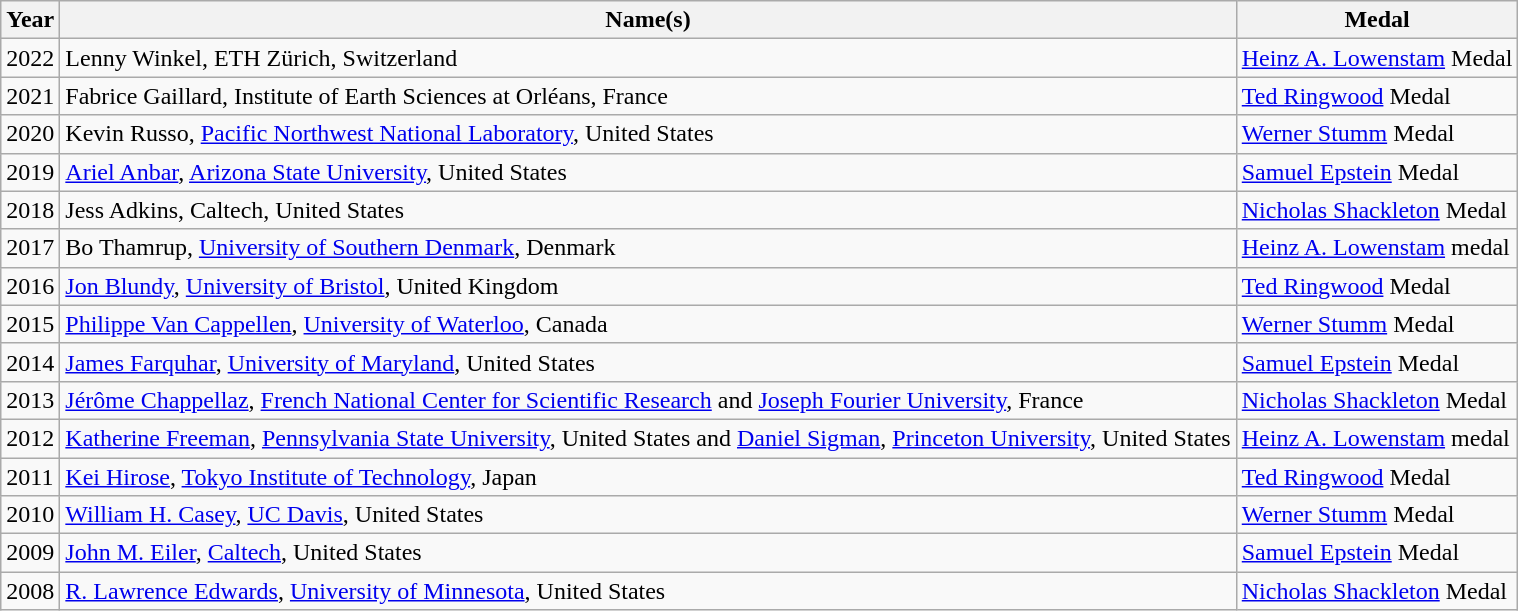<table class="wikitable" align=center>
<tr>
<th>Year</th>
<th>Name(s)</th>
<th>Medal</th>
</tr>
<tr>
<td>2022</td>
<td>Lenny Winkel, ETH Zürich, Switzerland</td>
<td><a href='#'>Heinz A. Lowenstam</a>  Medal</td>
</tr>
<tr>
<td>2021</td>
<td>Fabrice Gaillard, Institute of Earth Sciences at Orléans, France</td>
<td><a href='#'>Ted Ringwood</a> Medal</td>
</tr>
<tr>
<td>2020</td>
<td>Kevin Russo, <a href='#'>Pacific Northwest National Laboratory</a>, United States</td>
<td><a href='#'>Werner Stumm</a> Medal</td>
</tr>
<tr>
<td>2019</td>
<td><a href='#'>Ariel Anbar</a>, <a href='#'>Arizona State University</a>, United States</td>
<td><a href='#'>Samuel Epstein</a> Medal</td>
</tr>
<tr>
<td>2018</td>
<td>Jess Adkins, Caltech, United States</td>
<td><a href='#'>Nicholas Shackleton</a> Medal</td>
</tr>
<tr>
<td>2017</td>
<td>Bo Thamrup, <a href='#'>University of Southern Denmark</a>, Denmark</td>
<td><a href='#'>Heinz A. Lowenstam</a> medal</td>
</tr>
<tr>
<td>2016</td>
<td><a href='#'>Jon Blundy</a>, <a href='#'>University of Bristol</a>, United Kingdom</td>
<td><a href='#'>Ted Ringwood</a> Medal</td>
</tr>
<tr>
<td>2015</td>
<td><a href='#'>Philippe Van Cappellen</a>, <a href='#'>University of Waterloo</a>, Canada</td>
<td><a href='#'>Werner Stumm</a> Medal</td>
</tr>
<tr>
<td>2014</td>
<td><a href='#'>James Farquhar</a>, <a href='#'>University of Maryland</a>, United States</td>
<td><a href='#'>Samuel Epstein</a> Medal</td>
</tr>
<tr>
<td>2013</td>
<td><a href='#'>Jérôme Chappellaz</a>, <a href='#'>French National Center for Scientific Research</a> and <a href='#'>Joseph Fourier University</a>, France</td>
<td><a href='#'>Nicholas Shackleton</a> Medal</td>
</tr>
<tr>
<td>2012</td>
<td><a href='#'>Katherine Freeman</a>, <a href='#'>Pennsylvania State University</a>, United States and <a href='#'>Daniel Sigman</a>, <a href='#'>Princeton University</a>, United States</td>
<td><a href='#'>Heinz A. Lowenstam</a> medal</td>
</tr>
<tr>
<td>2011</td>
<td><a href='#'>Kei Hirose</a>, <a href='#'>Tokyo Institute of Technology</a>, Japan</td>
<td><a href='#'>Ted Ringwood</a> Medal</td>
</tr>
<tr>
<td>2010</td>
<td><a href='#'>William H. Casey</a>, <a href='#'>UC Davis</a>, United States</td>
<td><a href='#'>Werner Stumm</a> Medal</td>
</tr>
<tr>
<td>2009</td>
<td><a href='#'>John M. Eiler</a>, <a href='#'>Caltech</a>, United States</td>
<td><a href='#'>Samuel Epstein</a> Medal</td>
</tr>
<tr>
<td>2008</td>
<td><a href='#'>R. Lawrence Edwards</a>, <a href='#'>University of Minnesota</a>, United States</td>
<td><a href='#'>Nicholas Shackleton</a> Medal</td>
</tr>
</table>
